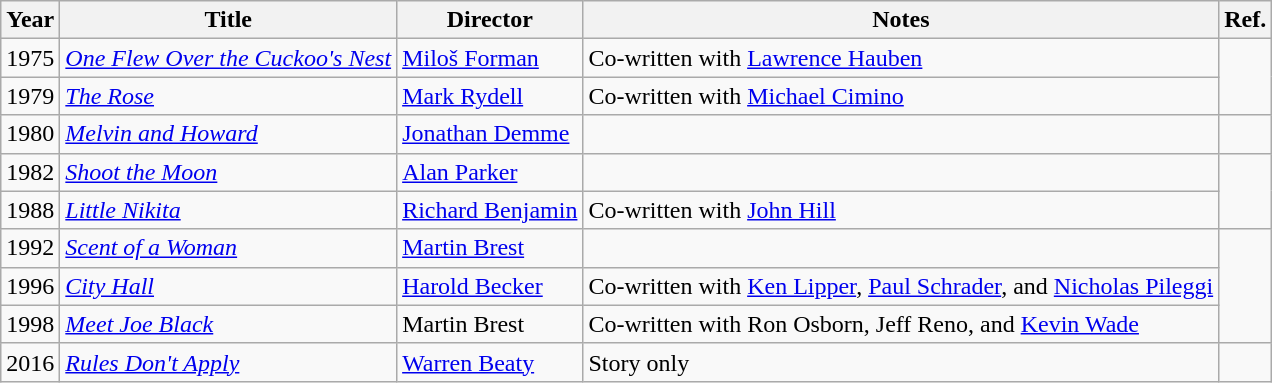<table class="wikitable">
<tr>
<th>Year</th>
<th>Title</th>
<th>Director</th>
<th>Notes</th>
<th>Ref.</th>
</tr>
<tr>
<td>1975</td>
<td><em><a href='#'>One Flew Over the Cuckoo's Nest</a></em></td>
<td><a href='#'>Miloš Forman</a></td>
<td>Co-written with <a href='#'>Lawrence Hauben</a></td>
<td rowspan=2></td>
</tr>
<tr>
<td>1979</td>
<td><em><a href='#'>The Rose</a></em></td>
<td><a href='#'>Mark Rydell</a></td>
<td>Co-written with <a href='#'>Michael Cimino</a></td>
</tr>
<tr>
<td>1980</td>
<td><em><a href='#'>Melvin and Howard</a></em></td>
<td><a href='#'>Jonathan Demme</a></td>
<td></td>
<td></td>
</tr>
<tr>
<td>1982</td>
<td><em><a href='#'>Shoot the Moon</a></em></td>
<td><a href='#'>Alan Parker</a></td>
<td></td>
<td rowspan=2></td>
</tr>
<tr>
<td>1988</td>
<td><em><a href='#'>Little Nikita</a></em></td>
<td><a href='#'>Richard Benjamin</a></td>
<td>Co-written with <a href='#'>John Hill</a></td>
</tr>
<tr>
<td>1992</td>
<td><em><a href='#'>Scent of a Woman</a></em></td>
<td><a href='#'>Martin Brest</a></td>
<td></td>
<td rowspan=3></td>
</tr>
<tr>
<td>1996</td>
<td><em><a href='#'>City Hall</a></em></td>
<td><a href='#'>Harold Becker</a></td>
<td>Co-written with <a href='#'>Ken Lipper</a>, <a href='#'>Paul Schrader</a>, and <a href='#'>Nicholas Pileggi</a></td>
</tr>
<tr>
<td>1998</td>
<td><em><a href='#'>Meet Joe Black</a></em></td>
<td>Martin Brest</td>
<td>Co-written with Ron Osborn, Jeff Reno, and <a href='#'>Kevin Wade</a></td>
</tr>
<tr>
<td>2016</td>
<td><em><a href='#'>Rules Don't Apply</a></em></td>
<td><a href='#'>Warren Beaty</a></td>
<td>Story only</td>
<td></td>
</tr>
</table>
